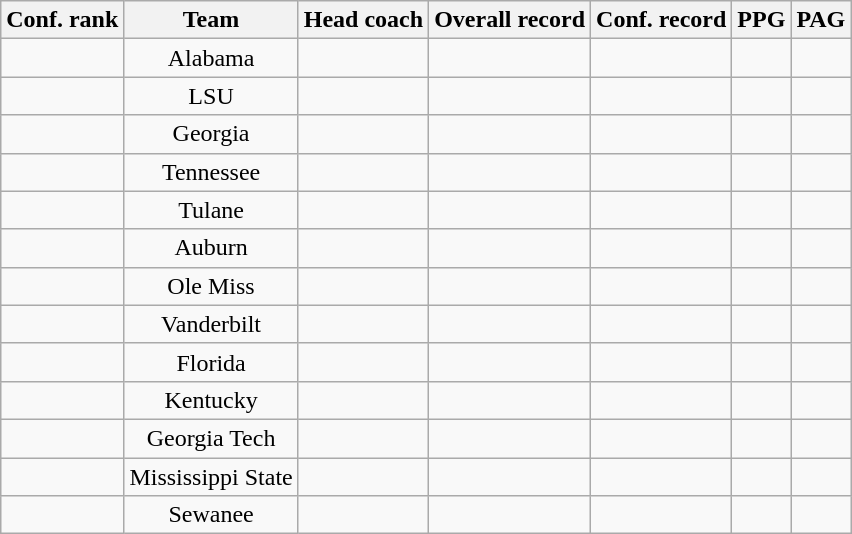<table class="wikitable sortable" style="text-align:center">
<tr>
<th scope="col">Conf. rank</th>
<th scope="col">Team</th>
<th scope="col">Head coach</th>
<th scope="col">Overall record</th>
<th scope="col">Conf. record</th>
<th scope="col">PPG</th>
<th scope="col">PAG</th>
</tr>
<tr>
<td></td>
<td>Alabama</td>
<td></td>
<td></td>
<td></td>
<td></td>
<td></td>
</tr>
<tr>
<td></td>
<td>LSU</td>
<td></td>
<td></td>
<td></td>
<td></td>
<td></td>
</tr>
<tr>
<td></td>
<td>Georgia</td>
<td></td>
<td></td>
<td></td>
<td></td>
<td></td>
</tr>
<tr>
<td></td>
<td>Tennessee</td>
<td></td>
<td></td>
<td></td>
<td></td>
<td></td>
</tr>
<tr>
<td></td>
<td>Tulane</td>
<td></td>
<td></td>
<td></td>
<td></td>
<td></td>
</tr>
<tr>
<td></td>
<td>Auburn</td>
<td></td>
<td></td>
<td></td>
<td></td>
<td></td>
</tr>
<tr>
<td></td>
<td>Ole Miss</td>
<td></td>
<td></td>
<td></td>
<td></td>
<td></td>
</tr>
<tr>
<td></td>
<td>Vanderbilt</td>
<td></td>
<td></td>
<td></td>
<td></td>
<td></td>
</tr>
<tr>
<td></td>
<td>Florida</td>
<td></td>
<td></td>
<td></td>
<td></td>
<td></td>
</tr>
<tr>
<td></td>
<td>Kentucky</td>
<td></td>
<td></td>
<td></td>
<td></td>
<td></td>
</tr>
<tr>
<td></td>
<td>Georgia Tech</td>
<td></td>
<td></td>
<td></td>
<td></td>
<td></td>
</tr>
<tr>
<td></td>
<td>Mississippi State</td>
<td></td>
<td></td>
<td></td>
<td></td>
<td></td>
</tr>
<tr>
<td></td>
<td>Sewanee</td>
<td></td>
<td></td>
<td></td>
<td></td>
<td></td>
</tr>
</table>
